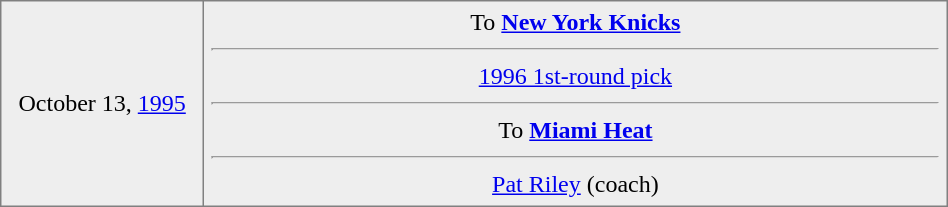<table border="1" style="border-collapse:collapse; text-align:center; width:50%;"  cellpadding="5">
<tr style="background:#eee;">
<td style="width:12%">October 13, <a href='#'>1995</a></td>
<td style="width:44%" valign="top">To <strong><a href='#'>New York Knicks</a></strong><hr><a href='#'>1996 1st-round pick</a><hr>To <strong><a href='#'>Miami Heat</a></strong><hr><a href='#'>Pat Riley</a> (coach)</td>
</tr>
</table>
